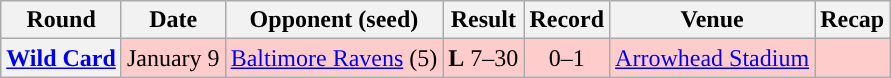<table class="wikitable" style="text-align:center">
<tr>
<th>Round</th>
<th>Date</th>
<th>Opponent (seed)</th>
<th>Result</th>
<th>Record</th>
<th>Venue</th>
<th>Recap</th>
</tr>
<tr style="background:#fcc">
<th><a href='#'>Wild Card</a></th>
<td>January 9</td>
<td><a href='#'>Baltimore Ravens</a> (5)</td>
<td><strong>L</strong> 7–30</td>
<td>0–1</td>
<td><a href='#'>Arrowhead Stadium</a></td>
<td></td>
</tr>
</table>
